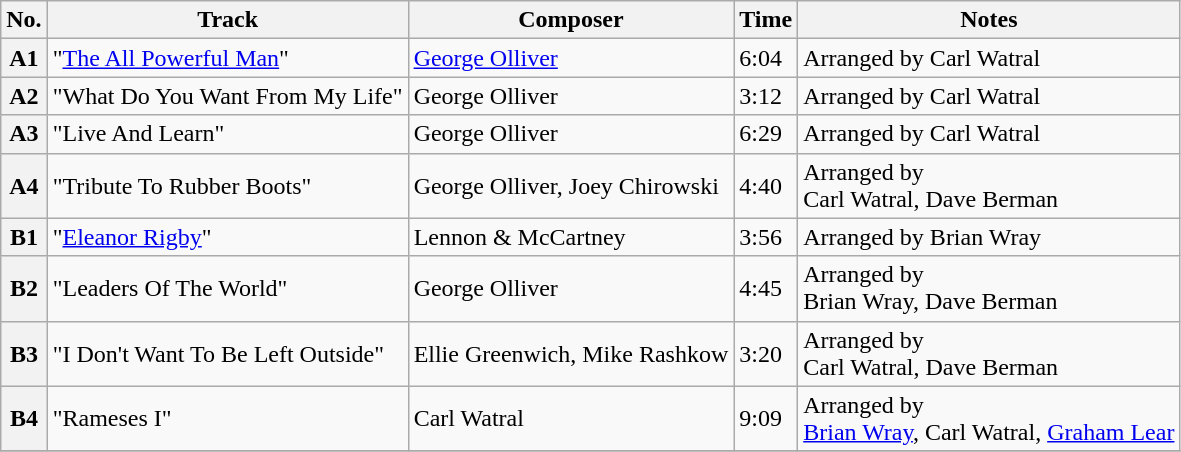<table class="wikitable plainrowheaders sortable">
<tr>
<th scope="col" class="unsortable">No.</th>
<th scope="col">Track</th>
<th scope="col">Composer</th>
<th scope="col">Time</th>
<th scope="col" class="unsortable">Notes</th>
</tr>
<tr>
<th scope="row">A1</th>
<td>"<a href='#'>The All Powerful Man</a>"</td>
<td><a href='#'>George Olliver</a></td>
<td>6:04</td>
<td>Arranged by Carl Watral</td>
</tr>
<tr>
<th scope="row">A2</th>
<td>"What Do You Want From My Life"</td>
<td>George Olliver</td>
<td>3:12</td>
<td>Arranged by Carl Watral</td>
</tr>
<tr>
<th scope="row">A3</th>
<td>"Live And Learn"</td>
<td>George Olliver</td>
<td>6:29</td>
<td>Arranged by Carl Watral</td>
</tr>
<tr>
<th scope="row">A4</th>
<td>"Tribute To Rubber Boots"</td>
<td>George Olliver, Joey Chirowski</td>
<td>4:40</td>
<td>Arranged by<br>Carl Watral, Dave Berman</td>
</tr>
<tr>
<th scope="row">B1</th>
<td>"<a href='#'>Eleanor Rigby</a>"</td>
<td>Lennon & McCartney</td>
<td>3:56</td>
<td>Arranged by Brian Wray</td>
</tr>
<tr>
<th scope="row">B2</th>
<td>"Leaders Of The World"</td>
<td>George Olliver</td>
<td>4:45</td>
<td>Arranged by<br> Brian Wray, Dave Berman</td>
</tr>
<tr>
<th scope="row">B3</th>
<td>"I Don't Want To Be Left Outside"</td>
<td>Ellie Greenwich, Mike Rashkow</td>
<td>3:20</td>
<td>Arranged by<br> Carl Watral, Dave Berman</td>
</tr>
<tr>
<th scope="row">B4</th>
<td>"Rameses I"</td>
<td>Carl Watral</td>
<td>9:09</td>
<td>Arranged by<br><a href='#'>Brian Wray</a>, Carl Watral, <a href='#'>Graham Lear</a></td>
</tr>
<tr>
</tr>
</table>
